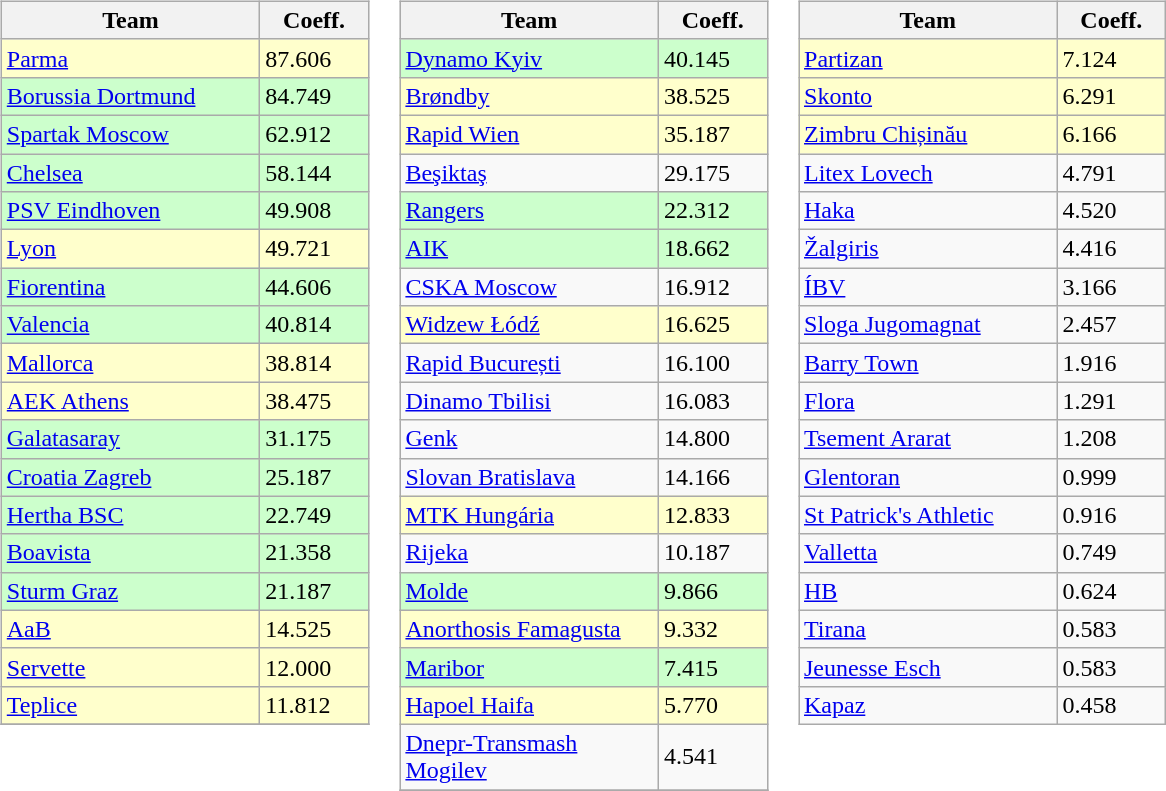<table>
<tr valign=top>
<td><br><table class="wikitable">
<tr>
<th width=165>Team</th>
<th width=65>Coeff.</th>
</tr>
<tr bgcolor=#ffffcc>
<td> <a href='#'>Parma</a></td>
<td>87.606</td>
</tr>
<tr bgcolor=#ccffcc>
<td> <a href='#'>Borussia Dortmund</a></td>
<td>84.749</td>
</tr>
<tr bgcolor=#ccffcc>
<td> <a href='#'>Spartak Moscow</a></td>
<td>62.912</td>
</tr>
<tr bgcolor=#ccffcc>
<td> <a href='#'>Chelsea</a></td>
<td>58.144</td>
</tr>
<tr bgcolor=#ccffcc>
<td> <a href='#'>PSV Eindhoven</a></td>
<td>49.908</td>
</tr>
<tr bgcolor=#ffffcc>
<td> <a href='#'>Lyon</a></td>
<td>49.721</td>
</tr>
<tr bgcolor=#ccffcc>
<td> <a href='#'>Fiorentina</a></td>
<td>44.606</td>
</tr>
<tr bgcolor=#ccffcc>
<td> <a href='#'>Valencia</a></td>
<td>40.814</td>
</tr>
<tr bgcolor=#ffffcc>
<td> <a href='#'>Mallorca</a></td>
<td>38.814</td>
</tr>
<tr bgcolor=#ffffcc>
<td> <a href='#'>AEK Athens</a></td>
<td>38.475</td>
</tr>
<tr bgcolor=#ccffcc>
<td> <a href='#'>Galatasaray</a></td>
<td>31.175</td>
</tr>
<tr bgcolor=#ccffcc>
<td> <a href='#'>Croatia Zagreb</a></td>
<td>25.187</td>
</tr>
<tr bgcolor=#ccffcc>
<td> <a href='#'>Hertha BSC</a></td>
<td>22.749</td>
</tr>
<tr bgcolor=#ccffcc>
<td> <a href='#'>Boavista</a></td>
<td>21.358</td>
</tr>
<tr bgcolor=#ccffcc>
<td> <a href='#'>Sturm Graz</a></td>
<td>21.187</td>
</tr>
<tr bgcolor=#ffffcc>
<td> <a href='#'>AaB</a></td>
<td>14.525</td>
</tr>
<tr bgcolor=#ffffcc>
<td> <a href='#'>Servette</a></td>
<td>12.000</td>
</tr>
<tr bgcolor=#ffffcc>
<td> <a href='#'>Teplice</a></td>
<td>11.812</td>
</tr>
<tr>
</tr>
</table>
</td>
<td><br><table class="wikitable">
<tr>
<th width=165>Team</th>
<th width=65>Coeff.</th>
</tr>
<tr bgcolor=#ccffcc>
<td> <a href='#'>Dynamo Kyiv</a></td>
<td>40.145</td>
</tr>
<tr bgcolor=#ffffcc>
<td> <a href='#'>Brøndby</a></td>
<td>38.525</td>
</tr>
<tr bgcolor=#ffffcc>
<td> <a href='#'>Rapid Wien</a></td>
<td>35.187</td>
</tr>
<tr>
<td> <a href='#'>Beşiktaş</a></td>
<td>29.175</td>
</tr>
<tr bgcolor=#ccffcc>
<td> <a href='#'>Rangers</a></td>
<td>22.312</td>
</tr>
<tr bgcolor=#ccffcc>
<td> <a href='#'>AIK</a></td>
<td>18.662</td>
</tr>
<tr>
<td> <a href='#'>CSKA Moscow</a></td>
<td>16.912</td>
</tr>
<tr bgcolor=#ffffcc>
<td> <a href='#'>Widzew Łódź</a></td>
<td>16.625</td>
</tr>
<tr>
<td> <a href='#'>Rapid București</a></td>
<td>16.100</td>
</tr>
<tr>
<td> <a href='#'>Dinamo Tbilisi</a></td>
<td>16.083</td>
</tr>
<tr>
<td> <a href='#'>Genk</a></td>
<td>14.800</td>
</tr>
<tr>
<td> <a href='#'>Slovan Bratislava</a></td>
<td>14.166</td>
</tr>
<tr bgcolor=#ffffcc>
<td> <a href='#'>MTK Hungária</a></td>
<td>12.833</td>
</tr>
<tr>
<td> <a href='#'>Rijeka</a></td>
<td>10.187</td>
</tr>
<tr bgcolor=#ccffcc>
<td> <a href='#'>Molde</a></td>
<td>9.866</td>
</tr>
<tr bgcolor=#ffffcc>
<td> <a href='#'>Anorthosis Famagusta</a></td>
<td>9.332</td>
</tr>
<tr bgcolor=#ccffcc>
<td> <a href='#'>Maribor</a></td>
<td>7.415</td>
</tr>
<tr bgcolor=#ffffcc>
<td> <a href='#'>Hapoel Haifa</a></td>
<td>5.770</td>
</tr>
<tr>
<td> <a href='#'>Dnepr-Transmash Mogilev</a></td>
<td>4.541</td>
</tr>
<tr>
</tr>
</table>
</td>
<td><br><table class="wikitable">
<tr>
<th width=165>Team</th>
<th width=65>Coeff.</th>
</tr>
<tr bgcolor=#ffffcc>
<td> <a href='#'>Partizan</a></td>
<td>7.124</td>
</tr>
<tr bgcolor=#ffffcc>
<td> <a href='#'>Skonto</a></td>
<td>6.291</td>
</tr>
<tr bgcolor=#ffffcc>
<td> <a href='#'>Zimbru Chișinău</a></td>
<td>6.166</td>
</tr>
<tr>
<td> <a href='#'>Litex Lovech</a></td>
<td>4.791</td>
</tr>
<tr>
<td> <a href='#'>Haka</a></td>
<td>4.520</td>
</tr>
<tr>
<td> <a href='#'>Žalgiris</a></td>
<td>4.416</td>
</tr>
<tr>
<td> <a href='#'>ÍBV</a></td>
<td>3.166</td>
</tr>
<tr>
<td> <a href='#'>Sloga Jugomagnat</a></td>
<td>2.457</td>
</tr>
<tr>
<td> <a href='#'>Barry Town</a></td>
<td>1.916</td>
</tr>
<tr>
<td> <a href='#'>Flora</a></td>
<td>1.291</td>
</tr>
<tr>
<td> <a href='#'>Tsement Ararat</a></td>
<td>1.208</td>
</tr>
<tr>
<td> <a href='#'>Glentoran</a></td>
<td>0.999</td>
</tr>
<tr>
<td> <a href='#'>St Patrick's Athletic</a></td>
<td>0.916</td>
</tr>
<tr>
<td> <a href='#'>Valletta</a></td>
<td>0.749</td>
</tr>
<tr>
<td> <a href='#'>HB</a></td>
<td>0.624</td>
</tr>
<tr>
<td> <a href='#'>Tirana</a></td>
<td>0.583</td>
</tr>
<tr>
<td> <a href='#'>Jeunesse Esch</a></td>
<td>0.583</td>
</tr>
<tr>
<td> <a href='#'>Kapaz</a></td>
<td>0.458</td>
</tr>
</table>
</td>
</tr>
</table>
